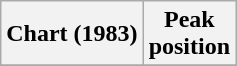<table class="wikitable sortable plainrowheaders" style="text-align:center">
<tr>
<th>Chart (1983)</th>
<th>Peak<br>position</th>
</tr>
<tr>
</tr>
</table>
